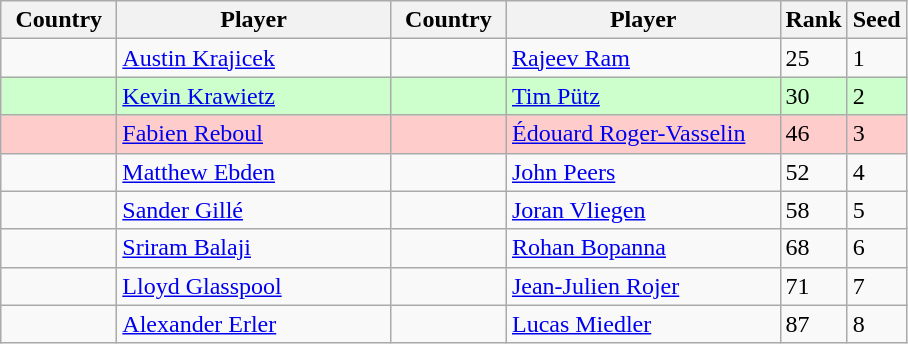<table class="wikitable nowrap">
<tr>
<th width="70">Country</th>
<th width="175">Player</th>
<th width="70">Country</th>
<th width="175">Player</th>
<th>Rank</th>
<th>Seed</th>
</tr>
<tr>
<td></td>
<td><a href='#'>Austin Krajicek</a></td>
<td></td>
<td><a href='#'>Rajeev Ram</a></td>
<td>25</td>
<td>1</td>
</tr>
<tr bgcolor=#cfc>
<td></td>
<td><a href='#'>Kevin Krawietz</a></td>
<td></td>
<td><a href='#'>Tim Pütz</a></td>
<td>30</td>
<td>2</td>
</tr>
<tr bgcolor=#fcc>
<td></td>
<td><a href='#'>Fabien Reboul</a></td>
<td></td>
<td><a href='#'>Édouard Roger-Vasselin</a></td>
<td>46</td>
<td>3</td>
</tr>
<tr>
<td></td>
<td><a href='#'>Matthew Ebden</a></td>
<td></td>
<td><a href='#'>John Peers</a></td>
<td>52</td>
<td>4</td>
</tr>
<tr>
<td></td>
<td><a href='#'>Sander Gillé</a></td>
<td></td>
<td><a href='#'>Joran Vliegen</a></td>
<td>58</td>
<td>5</td>
</tr>
<tr>
<td></td>
<td><a href='#'>Sriram Balaji</a></td>
<td></td>
<td><a href='#'>Rohan Bopanna</a></td>
<td>68</td>
<td>6</td>
</tr>
<tr>
<td></td>
<td><a href='#'>Lloyd Glasspool</a></td>
<td></td>
<td><a href='#'>Jean-Julien Rojer</a></td>
<td>71</td>
<td>7</td>
</tr>
<tr>
<td></td>
<td><a href='#'>Alexander Erler</a></td>
<td></td>
<td><a href='#'>Lucas Miedler</a></td>
<td>87</td>
<td>8</td>
</tr>
</table>
